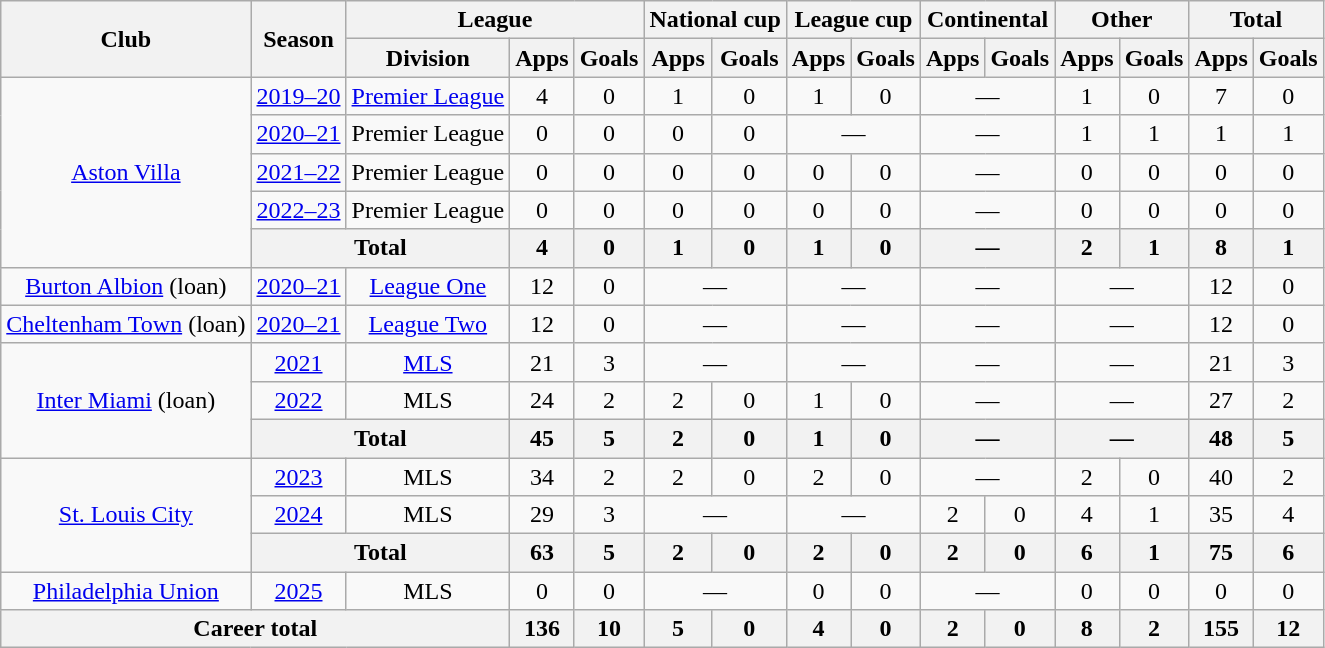<table class=wikitable style=text-align:center>
<tr>
<th rowspan=2>Club</th>
<th rowspan=2>Season</th>
<th colspan=3>League</th>
<th colspan=2>National cup</th>
<th colspan=2>League cup</th>
<th colspan=2>Continental</th>
<th colspan=2>Other</th>
<th colspan=2>Total</th>
</tr>
<tr>
<th>Division</th>
<th>Apps</th>
<th>Goals</th>
<th>Apps</th>
<th>Goals</th>
<th>Apps</th>
<th>Goals</th>
<th>Apps</th>
<th>Goals</th>
<th>Apps</th>
<th>Goals</th>
<th>Apps</th>
<th>Goals</th>
</tr>
<tr>
<td rowspan="5"><a href='#'>Aston Villa</a></td>
<td><a href='#'>2019–20</a></td>
<td><a href='#'>Premier League</a></td>
<td>4</td>
<td>0</td>
<td>1</td>
<td>0</td>
<td>1</td>
<td>0</td>
<td colspan=2>—</td>
<td>1</td>
<td>0</td>
<td>7</td>
<td>0</td>
</tr>
<tr>
<td><a href='#'>2020–21</a></td>
<td>Premier League</td>
<td>0</td>
<td>0</td>
<td>0</td>
<td>0</td>
<td colspan=2>—</td>
<td colspan="2">—</td>
<td>1</td>
<td>1</td>
<td>1</td>
<td>1</td>
</tr>
<tr>
<td><a href='#'>2021–22</a></td>
<td>Premier League</td>
<td>0</td>
<td>0</td>
<td>0</td>
<td>0</td>
<td>0</td>
<td>0</td>
<td colspan="2">—</td>
<td>0</td>
<td>0</td>
<td>0</td>
<td>0</td>
</tr>
<tr>
<td><a href='#'>2022–23</a></td>
<td>Premier League</td>
<td>0</td>
<td>0</td>
<td>0</td>
<td>0</td>
<td>0</td>
<td>0</td>
<td colspan="2">—</td>
<td>0</td>
<td>0</td>
<td>0</td>
<td>0</td>
</tr>
<tr>
<th colspan="2">Total</th>
<th>4</th>
<th>0</th>
<th>1</th>
<th>0</th>
<th>1</th>
<th>0</th>
<th colspan=2>—</th>
<th>2</th>
<th>1</th>
<th>8</th>
<th>1</th>
</tr>
<tr>
<td><a href='#'>Burton Albion</a> (loan)</td>
<td><a href='#'>2020–21</a></td>
<td><a href='#'>League One</a></td>
<td>12</td>
<td>0</td>
<td colspan="2">—</td>
<td colspan="2">—</td>
<td colspan="2">—</td>
<td colspan=2>—</td>
<td>12</td>
<td>0</td>
</tr>
<tr>
<td><a href='#'>Cheltenham Town</a> (loan)</td>
<td><a href='#'>2020–21</a></td>
<td><a href='#'>League Two</a></td>
<td>12</td>
<td>0</td>
<td colspan="2">—</td>
<td colspan="2">—</td>
<td colspan="2">—</td>
<td colspan=2>—</td>
<td>12</td>
<td>0</td>
</tr>
<tr>
<td rowspan="3"><a href='#'>Inter Miami</a> (loan)</td>
<td><a href='#'>2021</a></td>
<td><a href='#'>MLS</a></td>
<td>21</td>
<td>3</td>
<td colspan=2>—</td>
<td colspan=2>—</td>
<td colspan="2">—</td>
<td colspan=2>—</td>
<td>21</td>
<td>3</td>
</tr>
<tr>
<td><a href='#'>2022</a></td>
<td>MLS</td>
<td>24</td>
<td>2</td>
<td>2</td>
<td>0</td>
<td>1</td>
<td>0</td>
<td colspan="2">—</td>
<td colspan="2">—</td>
<td>27</td>
<td>2</td>
</tr>
<tr>
<th colspan="2">Total</th>
<th>45</th>
<th>5</th>
<th>2</th>
<th>0</th>
<th>1</th>
<th>0</th>
<th colspan="2">—</th>
<th colspan="2">—</th>
<th>48</th>
<th>5</th>
</tr>
<tr>
<td rowspan="3"><a href='#'>St. Louis City</a></td>
<td><a href='#'>2023</a></td>
<td>MLS</td>
<td>34</td>
<td>2</td>
<td>2</td>
<td>0</td>
<td>2</td>
<td>0</td>
<td colspan="2">—</td>
<td>2</td>
<td>0</td>
<td>40</td>
<td>2</td>
</tr>
<tr>
<td><a href='#'>2024</a></td>
<td>MLS</td>
<td>29</td>
<td>3</td>
<td colspan="2">—</td>
<td colspan="2">—</td>
<td>2</td>
<td>0</td>
<td>4</td>
<td>1</td>
<td>35</td>
<td>4</td>
</tr>
<tr>
<th colspan="2">Total</th>
<th>63</th>
<th>5</th>
<th>2</th>
<th>0</th>
<th>2</th>
<th>0</th>
<th>2</th>
<th>0</th>
<th>6</th>
<th>1</th>
<th>75</th>
<th>6</th>
</tr>
<tr>
<td rowspan="1"><a href='#'>Philadelphia Union</a></td>
<td><a href='#'>2025</a></td>
<td>MLS</td>
<td>0</td>
<td>0</td>
<td colspan="2">—</td>
<td>0</td>
<td>0</td>
<td colspan="2">—</td>
<td>0</td>
<td>0</td>
<td>0</td>
<td>0</td>
</tr>
<tr>
<th colspan="3">Career total</th>
<th>136</th>
<th>10</th>
<th>5</th>
<th>0</th>
<th>4</th>
<th>0</th>
<th>2</th>
<th>0</th>
<th>8</th>
<th>2</th>
<th>155</th>
<th>12</th>
</tr>
</table>
